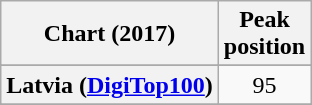<table class="wikitable sortable plainrowheaders" style="text-align:center">
<tr>
<th scope="col">Chart (2017)</th>
<th scope="col">Peak<br>position</th>
</tr>
<tr>
</tr>
<tr>
<th scope="row">Latvia (<a href='#'>DigiTop100</a>)</th>
<td>95</td>
</tr>
<tr>
</tr>
<tr>
</tr>
</table>
